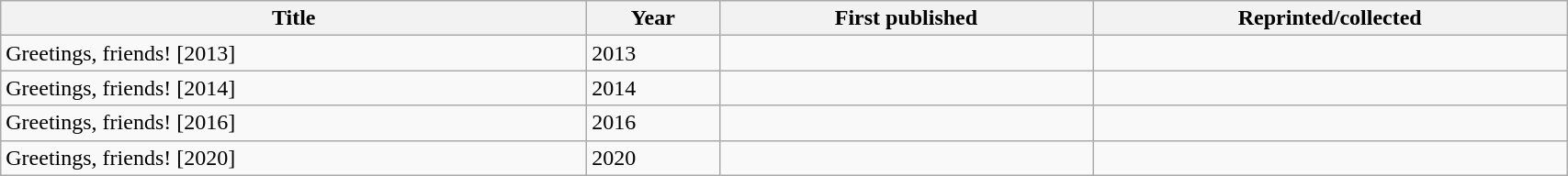<table class='wikitable sortable' width='90%'>
<tr>
<th>Title</th>
<th>Year</th>
<th>First published</th>
<th>Reprinted/collected</th>
</tr>
<tr>
<td>Greetings, friends! [2013]</td>
<td>2013</td>
<td></td>
<td></td>
</tr>
<tr>
<td>Greetings, friends! [2014]</td>
<td>2014</td>
<td></td>
<td></td>
</tr>
<tr>
<td>Greetings, friends! [2016]</td>
<td>2016</td>
<td></td>
<td></td>
</tr>
<tr>
<td>Greetings, friends! [2020]</td>
<td>2020</td>
<td></td>
<td></td>
</tr>
</table>
